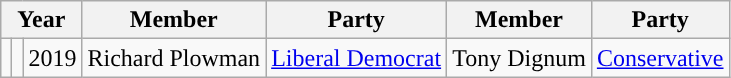<table class="wikitable">
<tr>
<th colspan="3">Year</th>
<th>Member</th>
<th>Party</th>
<th>Member</th>
<th>Party</th>
</tr>
<tr>
<td style="background-color: "></td>
<td style="background-color: "></td>
<td>2019</td>
<td>Richard Plowman</td>
<td><a href='#'>Liberal Democrat</a></td>
<td>Tony Dignum</td>
<td><a href='#'>Conservative</a></td>
</tr>
</table>
